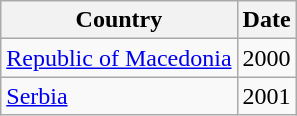<table class="wikitable">
<tr>
<th>Country</th>
<th>Date</th>
</tr>
<tr>
<td><a href='#'>Republic of Macedonia</a></td>
<td>2000</td>
</tr>
<tr>
<td><a href='#'>Serbia</a></td>
<td>2001</td>
</tr>
</table>
